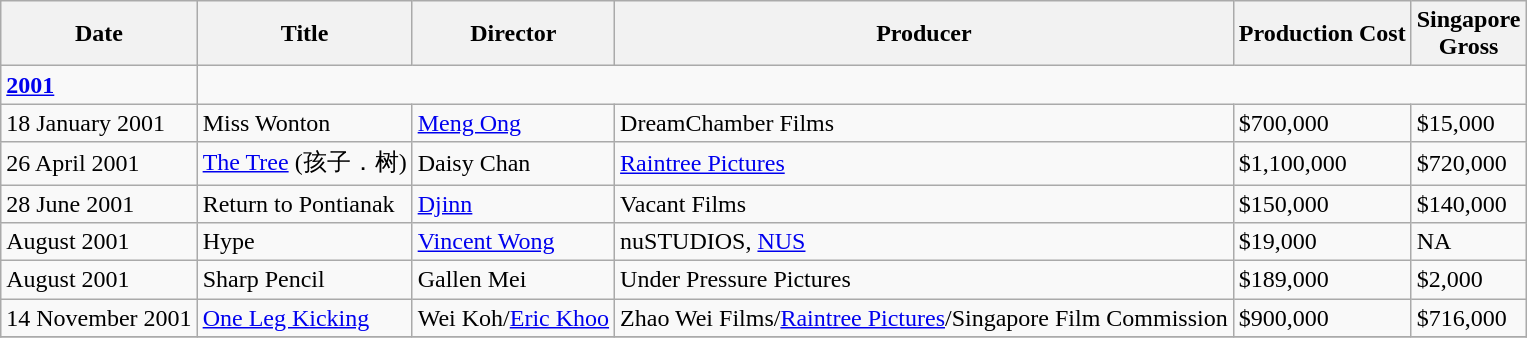<table class="wikitable sortable">
<tr>
<th>Date</th>
<th>Title</th>
<th>Director</th>
<th>Producer</th>
<th>Production Cost</th>
<th>Singapore<br> Gross</th>
</tr>
<tr>
<td><strong><a href='#'>2001</a></strong></td>
</tr>
<tr>
<td>18 January 2001</td>
<td>Miss Wonton</td>
<td><a href='#'>Meng Ong</a></td>
<td>DreamChamber Films</td>
<td>$700,000</td>
<td>$15,000</td>
</tr>
<tr>
<td>26 April 2001</td>
<td><a href='#'>The Tree</a> (孩子．树)</td>
<td>Daisy Chan</td>
<td><a href='#'>Raintree Pictures</a></td>
<td>$1,100,000</td>
<td>$720,000</td>
</tr>
<tr>
<td>28 June 2001</td>
<td>Return to Pontianak</td>
<td><a href='#'>Djinn</a></td>
<td>Vacant Films</td>
<td>$150,000</td>
<td>$140,000</td>
</tr>
<tr>
<td>August 2001</td>
<td>Hype</td>
<td><a href='#'>Vincent Wong</a></td>
<td>nuSTUDIOS, <a href='#'>NUS</a></td>
<td>$19,000</td>
<td>NA</td>
</tr>
<tr>
<td>August 2001</td>
<td>Sharp Pencil</td>
<td>Gallen Mei</td>
<td>Under Pressure Pictures</td>
<td>$189,000</td>
<td>$2,000</td>
</tr>
<tr>
<td>14 November 2001</td>
<td><a href='#'>One Leg Kicking</a></td>
<td>Wei Koh/<a href='#'>Eric Khoo</a></td>
<td>Zhao Wei Films/<a href='#'>Raintree Pictures</a>/Singapore Film Commission</td>
<td>$900,000</td>
<td>$716,000</td>
</tr>
<tr>
</tr>
</table>
